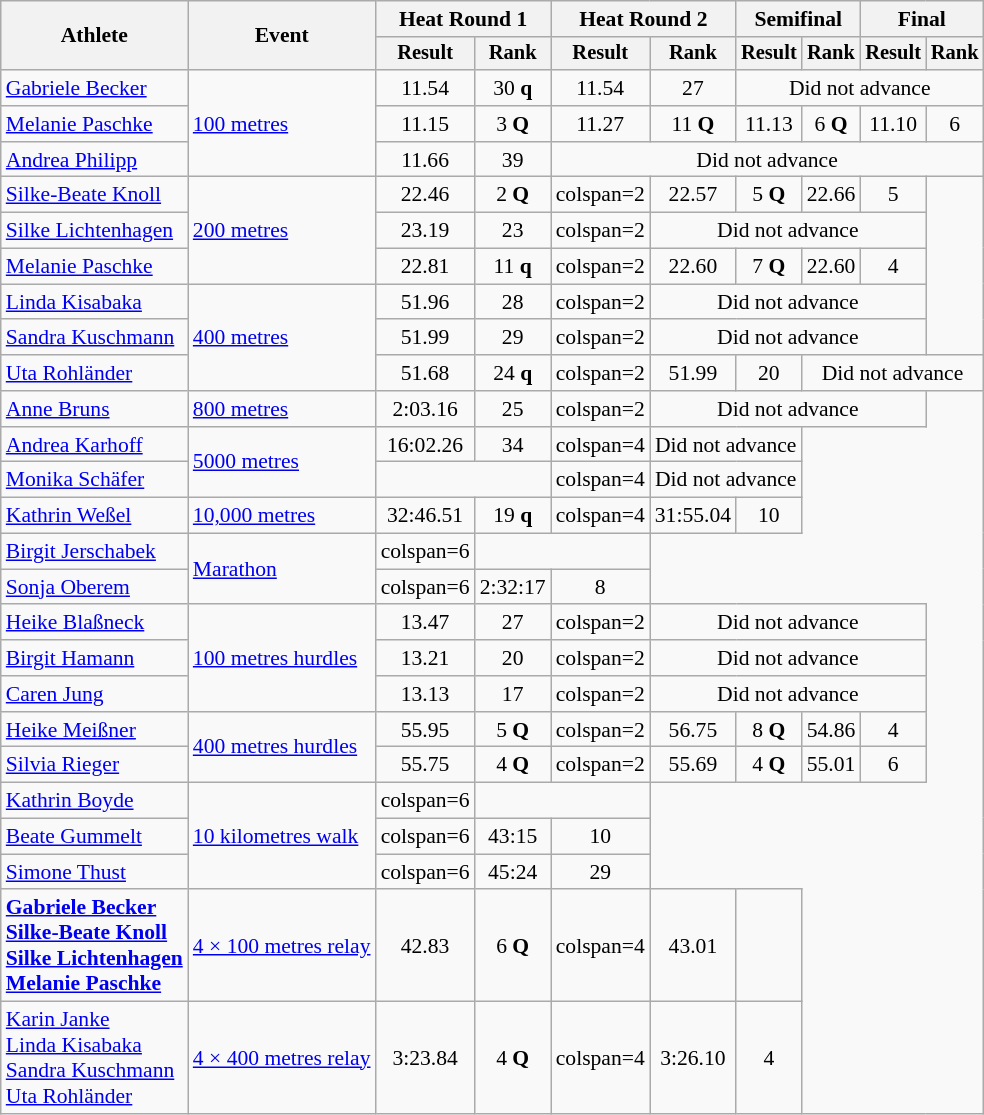<table class=wikitable style=font-size:90%>
<tr>
<th rowspan=2>Athlete</th>
<th rowspan=2>Event</th>
<th colspan=2>Heat Round 1</th>
<th colspan=2>Heat Round 2</th>
<th colspan=2>Semifinal</th>
<th colspan=2>Final</th>
</tr>
<tr style=font-size:95%>
<th>Result</th>
<th>Rank</th>
<th>Result</th>
<th>Rank</th>
<th>Result</th>
<th>Rank</th>
<th>Result</th>
<th>Rank</th>
</tr>
<tr align=center>
<td align=left><a href='#'>Gabriele Becker</a></td>
<td align=left rowspan=3><a href='#'>100 metres</a></td>
<td>11.54</td>
<td>30 <strong>q</strong></td>
<td>11.54</td>
<td>27</td>
<td colspan=4>Did not advance</td>
</tr>
<tr align=center>
<td align=left><a href='#'>Melanie Paschke</a></td>
<td>11.15</td>
<td>3 <strong>Q</strong></td>
<td>11.27</td>
<td>11 <strong>Q</strong></td>
<td>11.13</td>
<td>6 <strong>Q</strong></td>
<td>11.10</td>
<td>6</td>
</tr>
<tr align=center>
<td align=left><a href='#'>Andrea Philipp</a></td>
<td>11.66</td>
<td>39</td>
<td colspan=6>Did not advance</td>
</tr>
<tr align=center>
<td align=left><a href='#'>Silke-Beate Knoll</a></td>
<td align=left rowspan=3><a href='#'>200 metres</a></td>
<td>22.46</td>
<td>2 <strong>Q</strong></td>
<td>colspan=2</td>
<td>22.57</td>
<td>5 <strong>Q</strong></td>
<td>22.66</td>
<td>5</td>
</tr>
<tr align=center>
<td align=left><a href='#'>Silke Lichtenhagen</a></td>
<td>23.19</td>
<td>23</td>
<td>colspan=2</td>
<td colspan=4>Did not advance</td>
</tr>
<tr align=center>
<td align=left><a href='#'>Melanie Paschke</a></td>
<td>22.81</td>
<td>11 <strong>q</strong></td>
<td>colspan=2</td>
<td>22.60</td>
<td>7 <strong>Q</strong></td>
<td>22.60</td>
<td>4</td>
</tr>
<tr align=center>
<td align=left><a href='#'>Linda Kisabaka</a></td>
<td align=left rowspan=3><a href='#'>400 metres</a></td>
<td>51.96</td>
<td>28</td>
<td>colspan=2</td>
<td colspan=4>Did not advance</td>
</tr>
<tr align=center>
<td align=left><a href='#'>Sandra Kuschmann</a></td>
<td>51.99</td>
<td>29</td>
<td>colspan=2</td>
<td colspan=4>Did not advance</td>
</tr>
<tr align=center>
<td align=left><a href='#'>Uta Rohländer</a></td>
<td>51.68</td>
<td>24 <strong>q</strong></td>
<td>colspan=2</td>
<td>51.99</td>
<td>20</td>
<td colspan=4>Did not advance</td>
</tr>
<tr align=center>
<td align=left><a href='#'>Anne Bruns</a></td>
<td align=left><a href='#'>800 metres</a></td>
<td>2:03.16</td>
<td>25</td>
<td>colspan=2</td>
<td colspan=4>Did not advance</td>
</tr>
<tr align=center>
<td align=left><a href='#'>Andrea Karhoff</a></td>
<td align=left rowspan=2><a href='#'>5000 metres</a></td>
<td>16:02.26</td>
<td>34</td>
<td>colspan=4</td>
<td colspan=2>Did not advance</td>
</tr>
<tr align=center>
<td align=left><a href='#'>Monika Schäfer</a></td>
<td colspan=2></td>
<td>colspan=4</td>
<td colspan=2>Did not advance</td>
</tr>
<tr align=center>
<td align=left><a href='#'>Kathrin Weßel</a></td>
<td align=left><a href='#'>10,000 metres</a></td>
<td>32:46.51</td>
<td>19 <strong>q</strong></td>
<td>colspan=4</td>
<td>31:55.04</td>
<td>10</td>
</tr>
<tr align=center>
<td align=left><a href='#'>Birgit Jerschabek</a></td>
<td align=left rowspan=2><a href='#'>Marathon</a></td>
<td>colspan=6</td>
<td colspan=2></td>
</tr>
<tr align=center>
<td align=left><a href='#'>Sonja Oberem</a></td>
<td>colspan=6</td>
<td>2:32:17</td>
<td>8</td>
</tr>
<tr align=center>
<td align=left><a href='#'>Heike Blaßneck</a></td>
<td align=left rowspan=3><a href='#'>100 metres hurdles</a></td>
<td>13.47</td>
<td>27</td>
<td>colspan=2</td>
<td colspan=4>Did not advance</td>
</tr>
<tr align=center>
<td align=left><a href='#'>Birgit Hamann</a></td>
<td>13.21</td>
<td>20</td>
<td>colspan=2</td>
<td colspan=4>Did not advance</td>
</tr>
<tr align=center>
<td align=left><a href='#'>Caren Jung</a></td>
<td>13.13</td>
<td>17</td>
<td>colspan=2</td>
<td colspan=4>Did not advance</td>
</tr>
<tr align=center>
<td align=left><a href='#'>Heike Meißner</a></td>
<td align=left rowspan=2><a href='#'>400 metres hurdles</a></td>
<td>55.95</td>
<td>5 <strong>Q</strong></td>
<td>colspan=2</td>
<td>56.75</td>
<td>8 <strong>Q</strong></td>
<td>54.86</td>
<td>4</td>
</tr>
<tr align=center>
<td align=left><a href='#'>Silvia Rieger</a></td>
<td>55.75</td>
<td>4 <strong>Q</strong></td>
<td>colspan=2</td>
<td>55.69</td>
<td>4 <strong>Q</strong></td>
<td>55.01</td>
<td>6</td>
</tr>
<tr align=center>
<td align=left><a href='#'>Kathrin Boyde</a></td>
<td align=left rowspan=3><a href='#'>10 kilometres walk</a></td>
<td>colspan=6</td>
<td colspan=2></td>
</tr>
<tr align=center>
<td align=left><a href='#'>Beate Gummelt</a></td>
<td>colspan=6</td>
<td>43:15</td>
<td>10</td>
</tr>
<tr align=center>
<td align=left><a href='#'>Simone Thust</a></td>
<td>colspan=6</td>
<td>45:24</td>
<td>29</td>
</tr>
<tr align=center>
<td align=left><strong><a href='#'>Gabriele Becker</a><br><a href='#'>Silke-Beate Knoll</a><br><a href='#'>Silke Lichtenhagen</a><br><a href='#'>Melanie Paschke</a></strong></td>
<td align=left><a href='#'>4 × 100 metres relay</a></td>
<td>42.83</td>
<td>6 <strong>Q</strong></td>
<td>colspan=4</td>
<td>43.01</td>
<td></td>
</tr>
<tr align=center>
<td align=left><a href='#'>Karin Janke</a><br><a href='#'>Linda Kisabaka</a><br><a href='#'>Sandra Kuschmann</a><br><a href='#'>Uta Rohländer</a></td>
<td align=left><a href='#'>4 × 400 metres relay</a></td>
<td>3:23.84</td>
<td>4 <strong>Q</strong></td>
<td>colspan=4</td>
<td>3:26.10</td>
<td>4</td>
</tr>
</table>
